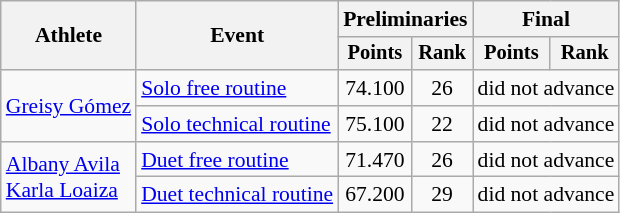<table class=wikitable style="font-size:90%">
<tr>
<th rowspan="2">Athlete</th>
<th rowspan="2">Event</th>
<th colspan="2">Preliminaries</th>
<th colspan="2">Final</th>
</tr>
<tr style="font-size:95%">
<th>Points</th>
<th>Rank</th>
<th>Points</th>
<th>Rank</th>
</tr>
<tr align=center>
<td align=left rowspan=2><a href='#'>Greisy Gómez</a></td>
<td align=left><a href='#'>Solo free routine</a></td>
<td>74.100</td>
<td>26</td>
<td colspan=2>did not advance</td>
</tr>
<tr align=center>
<td align=left><a href='#'>Solo technical routine</a></td>
<td>75.100</td>
<td>22</td>
<td colspan=2>did not advance</td>
</tr>
<tr align=center>
<td align=left rowspan=2><a href='#'>Albany Avila</a><br><a href='#'>Karla Loaiza</a></td>
<td align=left><a href='#'>Duet free routine</a></td>
<td>71.470</td>
<td>26</td>
<td colspan=2>did not advance</td>
</tr>
<tr align=center>
<td align=left><a href='#'>Duet technical routine</a></td>
<td>67.200</td>
<td>29</td>
<td colspan=2>did not advance</td>
</tr>
</table>
